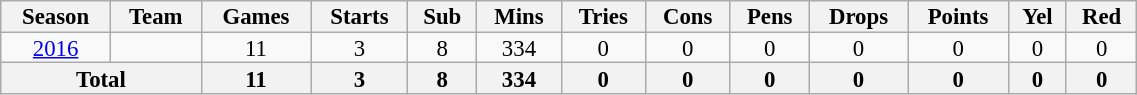<table class="wikitable" style="text-align:center; line-height:90%; font-size:95%; width:60%;">
<tr>
<th>Season</th>
<th>Team</th>
<th>Games</th>
<th>Starts</th>
<th>Sub</th>
<th>Mins</th>
<th>Tries</th>
<th>Cons</th>
<th>Pens</th>
<th>Drops</th>
<th>Points</th>
<th>Yel</th>
<th>Red</th>
</tr>
<tr>
<td><a href='#'>2016</a></td>
<td></td>
<td>11</td>
<td>3</td>
<td>8</td>
<td>334</td>
<td>0</td>
<td>0</td>
<td>0</td>
<td>0</td>
<td>0</td>
<td>0</td>
<td>0</td>
</tr>
<tr>
<th colspan="2">Total</th>
<th>11</th>
<th>3</th>
<th>8</th>
<th>334</th>
<th>0</th>
<th>0</th>
<th>0</th>
<th>0</th>
<th>0</th>
<th>0</th>
<th>0</th>
</tr>
</table>
